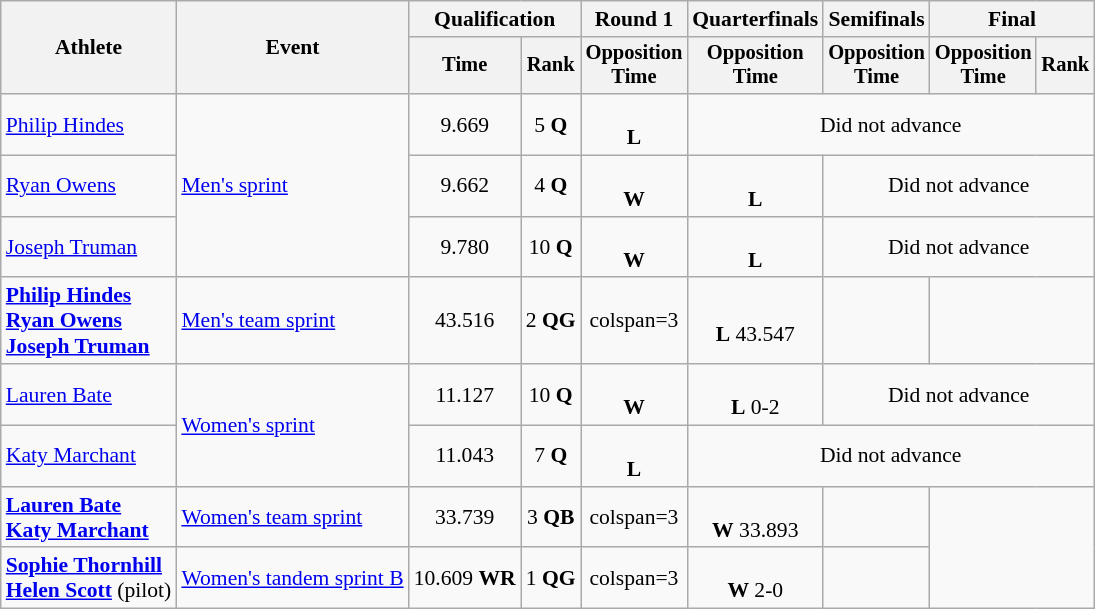<table class="wikitable" style="font-size:90%;">
<tr>
<th rowspan=2>Athlete</th>
<th rowspan=2>Event</th>
<th colspan=2>Qualification</th>
<th>Round 1</th>
<th>Quarterfinals</th>
<th>Semifinals</th>
<th colspan=2>Final</th>
</tr>
<tr style="font-size:95%">
<th>Time</th>
<th>Rank</th>
<th>Opposition<br>Time</th>
<th>Opposition<br>Time</th>
<th>Opposition<br>Time</th>
<th>Opposition<br>Time</th>
<th>Rank</th>
</tr>
<tr align=center>
<td align=left><a href='#'>Philip Hindes</a></td>
<td align=left rowspan=3><a href='#'>Men's sprint</a></td>
<td>9.669</td>
<td>5 <strong>Q</strong></td>
<td><br> <strong>L</strong></td>
<td colspan=4>Did not advance</td>
</tr>
<tr align=center>
<td align=left><a href='#'>Ryan Owens</a></td>
<td>9.662</td>
<td>4 <strong>Q</strong></td>
<td><br> <strong>W</strong></td>
<td><br> <strong>L</strong></td>
<td colspan=3>Did not advance</td>
</tr>
<tr align=center>
<td align=left><a href='#'>Joseph Truman</a></td>
<td>9.780</td>
<td>10 <strong>Q</strong></td>
<td><br> <strong>W</strong></td>
<td><br> <strong>L</strong></td>
<td colspan=3>Did not advance</td>
</tr>
<tr align=center>
<td align=left><strong><a href='#'>Philip Hindes</a><br><a href='#'>Ryan Owens</a><br><a href='#'>Joseph Truman</a></strong></td>
<td align=left><a href='#'>Men's team sprint</a></td>
<td>43.516</td>
<td>2 <strong>QG</strong></td>
<td>colspan=3 </td>
<td><br><strong>L</strong> 43.547</td>
<td></td>
</tr>
<tr align=center>
<td align=left><a href='#'>Lauren Bate</a></td>
<td align=left rowspan=2><a href='#'>Women's sprint</a></td>
<td>11.127</td>
<td>10 <strong>Q</strong></td>
<td><br><strong>W</strong></td>
<td><br><strong>L</strong> 0-2</td>
<td colspan=3>Did not advance</td>
</tr>
<tr align=center>
<td align=left><a href='#'>Katy Marchant</a></td>
<td>11.043</td>
<td>7 <strong>Q</strong></td>
<td><br><strong>L</strong></td>
<td colspan=4>Did not advance</td>
</tr>
<tr align=center>
<td align=left><strong><a href='#'>Lauren Bate</a><br><a href='#'>Katy Marchant</a></strong></td>
<td align=left><a href='#'>Women's team sprint</a></td>
<td>33.739</td>
<td>3 <strong>QB</strong></td>
<td>colspan=3 </td>
<td><br><strong>W</strong> 33.893</td>
<td></td>
</tr>
<tr align=center>
<td align=left><strong><a href='#'>Sophie Thornhill</a><br><a href='#'>Helen Scott</a></strong> (pilot)</td>
<td align=left><a href='#'>Women's tandem sprint B</a></td>
<td>10.609 <strong>WR</strong></td>
<td>1 <strong>QG</strong></td>
<td>colspan=3 </td>
<td><br><strong>W</strong> 2-0</td>
<td></td>
</tr>
</table>
